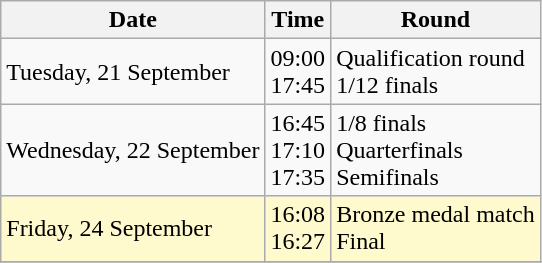<table class="wikitable">
<tr>
<th>Date</th>
<th>Time</th>
<th>Round</th>
</tr>
<tr>
<td>Tuesday, 21 September</td>
<td>09:00 <br> 17:45</td>
<td>Qualification round <br> 1/12 finals</td>
</tr>
<tr>
<td>Wednesday, 22 September</td>
<td>16:45 <br> 17:10 <br> 17:35</td>
<td>1/8 finals <br> Quarterfinals <br> Semifinals</td>
</tr>
<tr style=background:lemonchiffon>
<td>Friday, 24 September</td>
<td>16:08 <br> 16:27</td>
<td>Bronze medal match <br> Final</td>
</tr>
<tr>
</tr>
</table>
